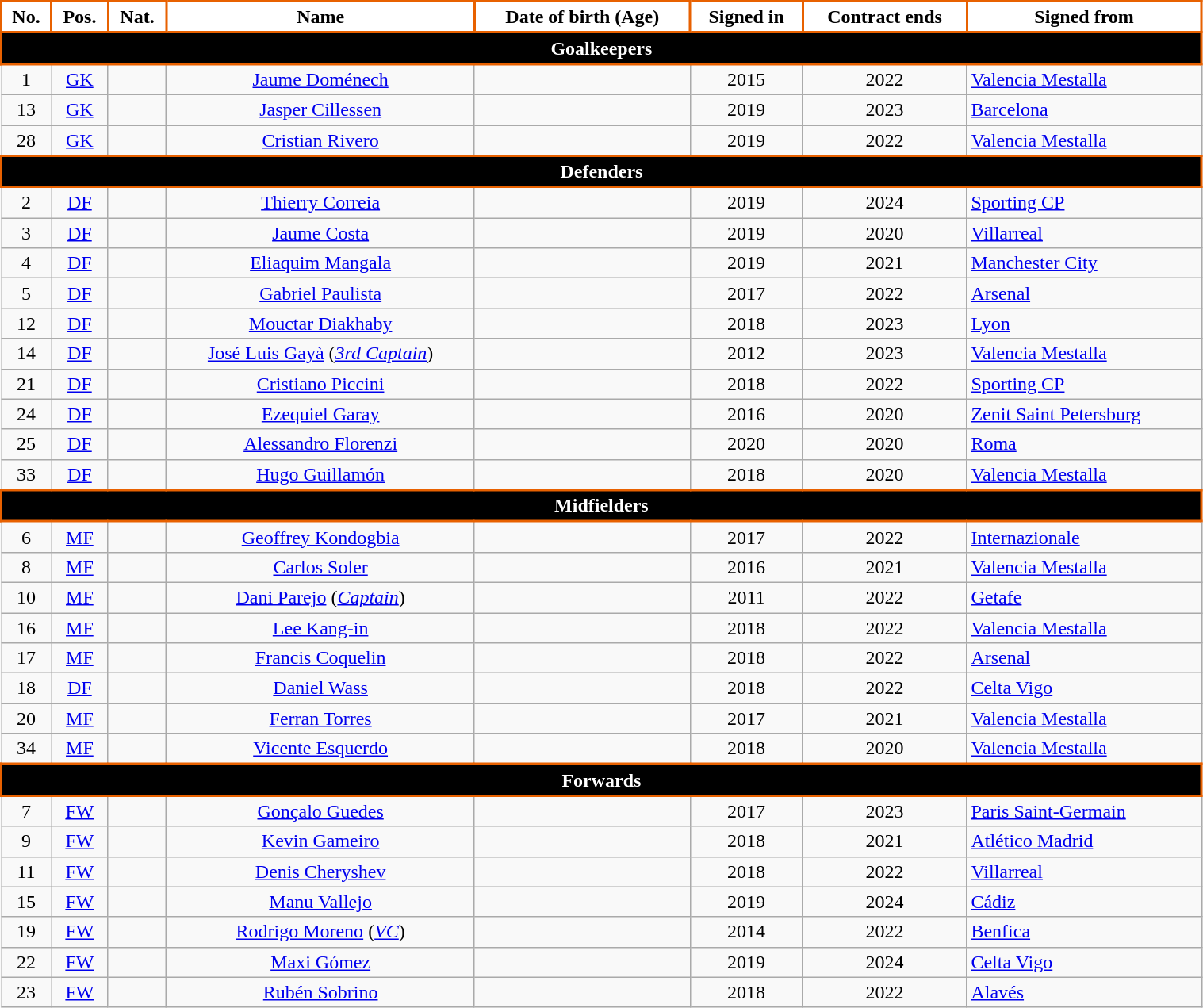<table class="wikitable" style="text-align:center; font-size:100%;width:80%;">
<tr>
<th style="background:#FFFFFF; color:#000000; border:2px solid #E86100;" text-align:center;">No.</th>
<th style="background:#FFFFFF; color:#000000; border:2px solid #E86100;" text-align:center;">Pos.</th>
<th style="background:#FFFFFF; color:#000000; border:2px solid #E86100;" text-align:center;">Nat.</th>
<th style="background:#FFFFFF; color:#000000; border:2px solid #E86100;" text-align:center;">Name</th>
<th style="background:#FFFFFF; color:#000000; border:2px solid #E86100;" text-align:center;">Date of birth (Age)</th>
<th style="background:#FFFFFF; color:#000000; border:2px solid #E86100;" text-align:center;">Signed in</th>
<th style="background:#FFFFFF; color:#000000; border:2px solid #E86100;" text-align:center;">Contract ends</th>
<th style="background:#FFFFFF; color:#000000; border:2px solid #E86100;" text-align:center;">Signed from</th>
</tr>
<tr>
<th colspan="8" style="background:#000000; color:#FFFFFF; border:2px solid #E86100;" text-align:center;">Goalkeepers</th>
</tr>
<tr>
<td>1</td>
<td><a href='#'>GK</a></td>
<td></td>
<td align=center><a href='#'>Jaume Doménech</a></td>
<td></td>
<td>2015</td>
<td>2022</td>
<td align=left> <a href='#'>Valencia Mestalla</a></td>
</tr>
<tr>
<td>13</td>
<td><a href='#'>GK</a></td>
<td></td>
<td align=center><a href='#'>Jasper Cillessen</a></td>
<td></td>
<td>2019</td>
<td>2023</td>
<td align=left> <a href='#'>Barcelona</a></td>
</tr>
<tr>
<td>28</td>
<td><a href='#'>GK</a></td>
<td></td>
<td align=center><a href='#'>Cristian Rivero</a></td>
<td></td>
<td>2019</td>
<td>2022</td>
<td align=left> <a href='#'>Valencia Mestalla</a></td>
</tr>
<tr>
<th colspan="8" style="background:#000000; color:#FFFFFF; border:2px solid #E86100;" text-align:center;">Defenders</th>
</tr>
<tr>
<td>2</td>
<td><a href='#'>DF</a></td>
<td></td>
<td align=center><a href='#'>Thierry Correia</a></td>
<td></td>
<td>2019</td>
<td>2024</td>
<td align=left> <a href='#'>Sporting CP</a></td>
</tr>
<tr>
<td>3</td>
<td><a href='#'>DF</a></td>
<td></td>
<td align=center><a href='#'>Jaume Costa</a></td>
<td></td>
<td>2019 </td>
<td>2020</td>
<td align=left> <a href='#'>Villarreal</a></td>
</tr>
<tr>
<td>4</td>
<td><a href='#'>DF</a></td>
<td></td>
<td align=center><a href='#'>Eliaquim Mangala</a></td>
<td></td>
<td>2019</td>
<td>2021</td>
<td align=left> <a href='#'>Manchester City</a></td>
</tr>
<tr>
<td>5</td>
<td><a href='#'>DF</a></td>
<td></td>
<td align=center><a href='#'>Gabriel Paulista</a></td>
<td></td>
<td>2017</td>
<td>2022</td>
<td align=left> <a href='#'>Arsenal</a></td>
</tr>
<tr>
<td>12</td>
<td><a href='#'>DF</a></td>
<td></td>
<td align=center><a href='#'>Mouctar Diakhaby</a></td>
<td></td>
<td>2018</td>
<td>2023</td>
<td align=left> <a href='#'>Lyon</a></td>
</tr>
<tr>
<td>14</td>
<td><a href='#'>DF</a></td>
<td></td>
<td align=center><a href='#'>José Luis Gayà</a> (<em><a href='#'>3rd Captain</a></em>)</td>
<td></td>
<td>2012</td>
<td>2023</td>
<td align=left> <a href='#'>Valencia Mestalla</a></td>
</tr>
<tr>
<td>21</td>
<td><a href='#'>DF</a></td>
<td></td>
<td align=center><a href='#'>Cristiano Piccini</a></td>
<td></td>
<td>2018</td>
<td>2022</td>
<td align=left> <a href='#'>Sporting CP</a></td>
</tr>
<tr>
<td>24</td>
<td><a href='#'>DF</a></td>
<td></td>
<td align=center><a href='#'>Ezequiel Garay</a></td>
<td></td>
<td>2016</td>
<td>2020</td>
<td align=left> <a href='#'>Zenit Saint Petersburg</a></td>
</tr>
<tr>
<td>25</td>
<td><a href='#'>DF</a></td>
<td></td>
<td align=center><a href='#'>Alessandro Florenzi</a></td>
<td></td>
<td>2020 </td>
<td>2020</td>
<td align=left> <a href='#'>Roma</a></td>
</tr>
<tr>
<td>33</td>
<td><a href='#'>DF</a></td>
<td></td>
<td align=center><a href='#'>Hugo Guillamón</a></td>
<td></td>
<td>2018</td>
<td>2020</td>
<td align=left> <a href='#'>Valencia Mestalla</a></td>
</tr>
<tr>
<th colspan="8" style="background:#000000; color:#FFFFFF; border:2px solid #E86100;" text-align:center;">Midfielders</th>
</tr>
<tr>
<td>6</td>
<td><a href='#'>MF</a></td>
<td></td>
<td align=center><a href='#'>Geoffrey Kondogbia</a></td>
<td></td>
<td>2017</td>
<td>2022</td>
<td align=left> <a href='#'>Internazionale</a></td>
</tr>
<tr>
<td>8</td>
<td><a href='#'>MF</a></td>
<td></td>
<td align=center><a href='#'>Carlos Soler</a></td>
<td></td>
<td>2016</td>
<td>2021</td>
<td align=left> <a href='#'>Valencia Mestalla</a></td>
</tr>
<tr>
<td>10</td>
<td><a href='#'>MF</a></td>
<td></td>
<td align=center><a href='#'>Dani Parejo</a> (<em><a href='#'>Captain</a></em>)</td>
<td></td>
<td>2011</td>
<td>2022</td>
<td align=left> <a href='#'>Getafe</a></td>
</tr>
<tr>
<td>16</td>
<td><a href='#'>MF</a></td>
<td></td>
<td align=center><a href='#'>Lee Kang-in</a></td>
<td></td>
<td>2018</td>
<td>2022</td>
<td align=left> <a href='#'>Valencia Mestalla</a></td>
</tr>
<tr>
<td>17</td>
<td><a href='#'>MF</a></td>
<td></td>
<td align=center><a href='#'>Francis Coquelin</a></td>
<td></td>
<td>2018</td>
<td>2022</td>
<td align=left> <a href='#'>Arsenal</a></td>
</tr>
<tr>
<td>18</td>
<td><a href='#'>DF</a></td>
<td></td>
<td align=center><a href='#'>Daniel Wass</a></td>
<td></td>
<td>2018</td>
<td>2022</td>
<td align=left> <a href='#'>Celta Vigo</a></td>
</tr>
<tr>
<td>20</td>
<td><a href='#'>MF</a></td>
<td></td>
<td align=center><a href='#'>Ferran Torres</a></td>
<td></td>
<td>2017</td>
<td>2021</td>
<td align=left> <a href='#'>Valencia Mestalla</a></td>
</tr>
<tr>
<td>34</td>
<td><a href='#'>MF</a></td>
<td></td>
<td align=center><a href='#'>Vicente Esquerdo</a></td>
<td></td>
<td>2018</td>
<td>2020</td>
<td align=left> <a href='#'>Valencia Mestalla</a></td>
</tr>
<tr>
<th colspan="8" style="background:#000000; color:#FFFFFF; border:2px solid #E86100;" text-align:center;">Forwards</th>
</tr>
<tr>
<td>7</td>
<td><a href='#'>FW</a></td>
<td></td>
<td align=center><a href='#'>Gonçalo Guedes</a></td>
<td></td>
<td>2017</td>
<td>2023</td>
<td align=left> <a href='#'>Paris Saint-Germain</a></td>
</tr>
<tr>
<td>9</td>
<td><a href='#'>FW</a></td>
<td></td>
<td align=center><a href='#'>Kevin Gameiro</a></td>
<td></td>
<td>2018</td>
<td>2021</td>
<td align=left> <a href='#'>Atlético Madrid</a></td>
</tr>
<tr>
<td>11</td>
<td><a href='#'>FW</a></td>
<td></td>
<td align=center><a href='#'>Denis Cheryshev</a></td>
<td></td>
<td>2018</td>
<td>2022</td>
<td align=left> <a href='#'>Villarreal</a></td>
</tr>
<tr>
<td>15</td>
<td><a href='#'>FW</a></td>
<td></td>
<td align=center><a href='#'>Manu Vallejo</a></td>
<td></td>
<td>2019</td>
<td>2024</td>
<td align=left> <a href='#'>Cádiz</a></td>
</tr>
<tr>
<td>19</td>
<td><a href='#'>FW</a></td>
<td></td>
<td align=center><a href='#'>Rodrigo Moreno</a> (<em><a href='#'>VC</a></em>)</td>
<td></td>
<td>2014</td>
<td>2022</td>
<td align=left> <a href='#'>Benfica</a></td>
</tr>
<tr>
<td>22</td>
<td><a href='#'>FW</a></td>
<td></td>
<td align=center><a href='#'>Maxi Gómez</a></td>
<td></td>
<td>2019</td>
<td>2024</td>
<td align=left> <a href='#'>Celta Vigo</a></td>
</tr>
<tr>
<td>23</td>
<td><a href='#'>FW</a></td>
<td></td>
<td align=center><a href='#'>Rubén Sobrino</a></td>
<td></td>
<td>2018</td>
<td>2022</td>
<td align=left> <a href='#'>Alavés</a></td>
</tr>
</table>
